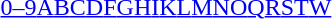<table id="toc" class="toc" summary="Class">
<tr>
<th></th>
</tr>
<tr>
<td style="text-align:center;"><a href='#'>0–9</a><a href='#'>A</a><a href='#'>B</a><a href='#'>C</a><a href='#'>D</a><a href='#'>F</a><a href='#'>G</a><a href='#'>H</a><a href='#'>I</a><a href='#'>K</a><a href='#'>L</a><a href='#'>M</a><a href='#'>N</a><a href='#'>O</a><a href='#'>Q</a><a href='#'>R</a><a href='#'>S</a><a href='#'>T</a><a href='#'>W</a></td>
</tr>
</table>
